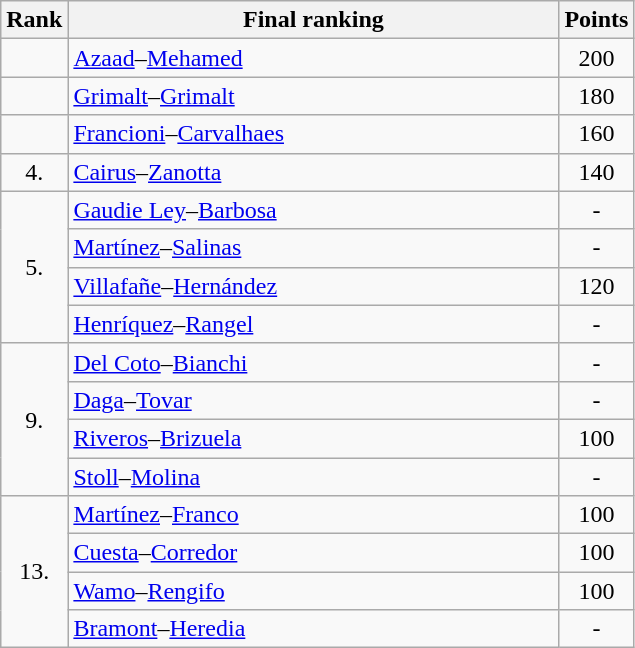<table class="wikitable">
<tr>
<th>Rank</th>
<th style="width: 20em">Final ranking</th>
<th>Points</th>
</tr>
<tr>
<td align="center"></td>
<td> <a href='#'>Azaad</a>–<a href='#'>Mehamed</a></td>
<td align="center">200</td>
</tr>
<tr>
<td align="center"></td>
<td> <a href='#'>Grimalt</a>–<a href='#'>Grimalt</a></td>
<td align="center">180</td>
</tr>
<tr>
<td align="center"></td>
<td> <a href='#'>Francioni</a>–<a href='#'>Carvalhaes</a></td>
<td align="center">160</td>
</tr>
<tr>
<td align="center">4.</td>
<td> <a href='#'>Cairus</a>–<a href='#'>Zanotta</a></td>
<td align="center">140</td>
</tr>
<tr>
<td rowspan=4 align="center">5.</td>
<td> <a href='#'>Gaudie Ley</a>–<a href='#'>Barbosa</a></td>
<td align="center">-</td>
</tr>
<tr>
<td> <a href='#'>Martínez</a>–<a href='#'>Salinas</a></td>
<td align="center">-</td>
</tr>
<tr>
<td> <a href='#'>Villafañe</a>–<a href='#'>Hernández</a></td>
<td align="center">120</td>
</tr>
<tr>
<td> <a href='#'>Henríquez</a>–<a href='#'>Rangel</a></td>
<td align="center">-</td>
</tr>
<tr>
<td rowspan=4 align="center">9.</td>
<td> <a href='#'>Del Coto</a>–<a href='#'>Bianchi</a></td>
<td align="center">-</td>
</tr>
<tr>
<td> <a href='#'>Daga</a>–<a href='#'>Tovar</a></td>
<td align="center">-</td>
</tr>
<tr>
<td> <a href='#'>Riveros</a>–<a href='#'>Brizuela</a></td>
<td align="center">100</td>
</tr>
<tr>
<td> <a href='#'>Stoll</a>–<a href='#'>Molina</a></td>
<td align="center">-</td>
</tr>
<tr>
<td rowspan=4 align="center">13.</td>
<td> <a href='#'>Martínez</a>–<a href='#'>Franco</a></td>
<td align="center">100</td>
</tr>
<tr>
<td> <a href='#'>Cuesta</a>–<a href='#'>Corredor</a></td>
<td align="center">100</td>
</tr>
<tr>
<td> <a href='#'>Wamo</a>–<a href='#'>Rengifo</a></td>
<td align="center">100</td>
</tr>
<tr>
<td> <a href='#'>Bramont</a>–<a href='#'>Heredia</a></td>
<td align="center">-</td>
</tr>
</table>
